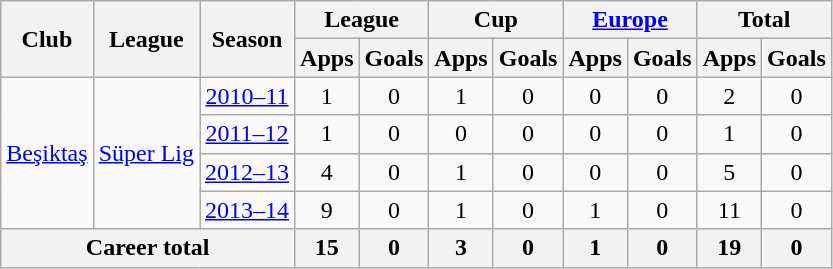<table class="wikitable" style="text-align:center;">
<tr>
<th rowspan="2">Club</th>
<th rowspan="2">League</th>
<th rowspan="2">Season</th>
<th colspan="2">League</th>
<th colspan="2">Cup</th>
<th colspan="2"><a href='#'>Europe</a></th>
<th colspan="2">Total</th>
</tr>
<tr>
<th>Apps</th>
<th>Goals</th>
<th>Apps</th>
<th>Goals</th>
<th>Apps</th>
<th>Goals</th>
<th>Apps</th>
<th>Goals</th>
</tr>
<tr>
<td rowspan="4"><a href='#'>Beşiktaş</a></td>
<td rowspan="4"><a href='#'>Süper Lig</a></td>
<td><a href='#'>2010–11</a></td>
<td>1</td>
<td>0</td>
<td>1</td>
<td>0</td>
<td>0</td>
<td>0</td>
<td>2</td>
<td>0</td>
</tr>
<tr>
<td><a href='#'>2011–12</a></td>
<td>1</td>
<td>0</td>
<td>0</td>
<td>0</td>
<td>0</td>
<td>0</td>
<td>1</td>
<td>0</td>
</tr>
<tr>
<td><a href='#'>2012–13</a></td>
<td>4</td>
<td>0</td>
<td>1</td>
<td>0</td>
<td>0</td>
<td>0</td>
<td>5</td>
<td>0</td>
</tr>
<tr>
<td><a href='#'>2013–14</a></td>
<td>9</td>
<td>0</td>
<td>1</td>
<td>0</td>
<td>1</td>
<td>0</td>
<td>11</td>
<td>0</td>
</tr>
<tr>
<th colspan="3">Career total</th>
<th>15</th>
<th>0</th>
<th>3</th>
<th>0</th>
<th>1</th>
<th>0</th>
<th>19</th>
<th>0</th>
</tr>
</table>
